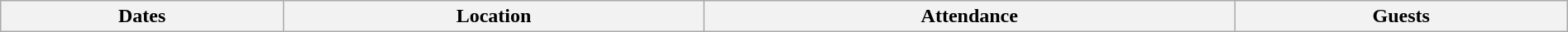<table class="wikitable" width="100%">
<tr>
<th>Dates</th>
<th>Location</th>
<th>Attendance</th>
<th>Guests<br>















</th>
</tr>
</table>
